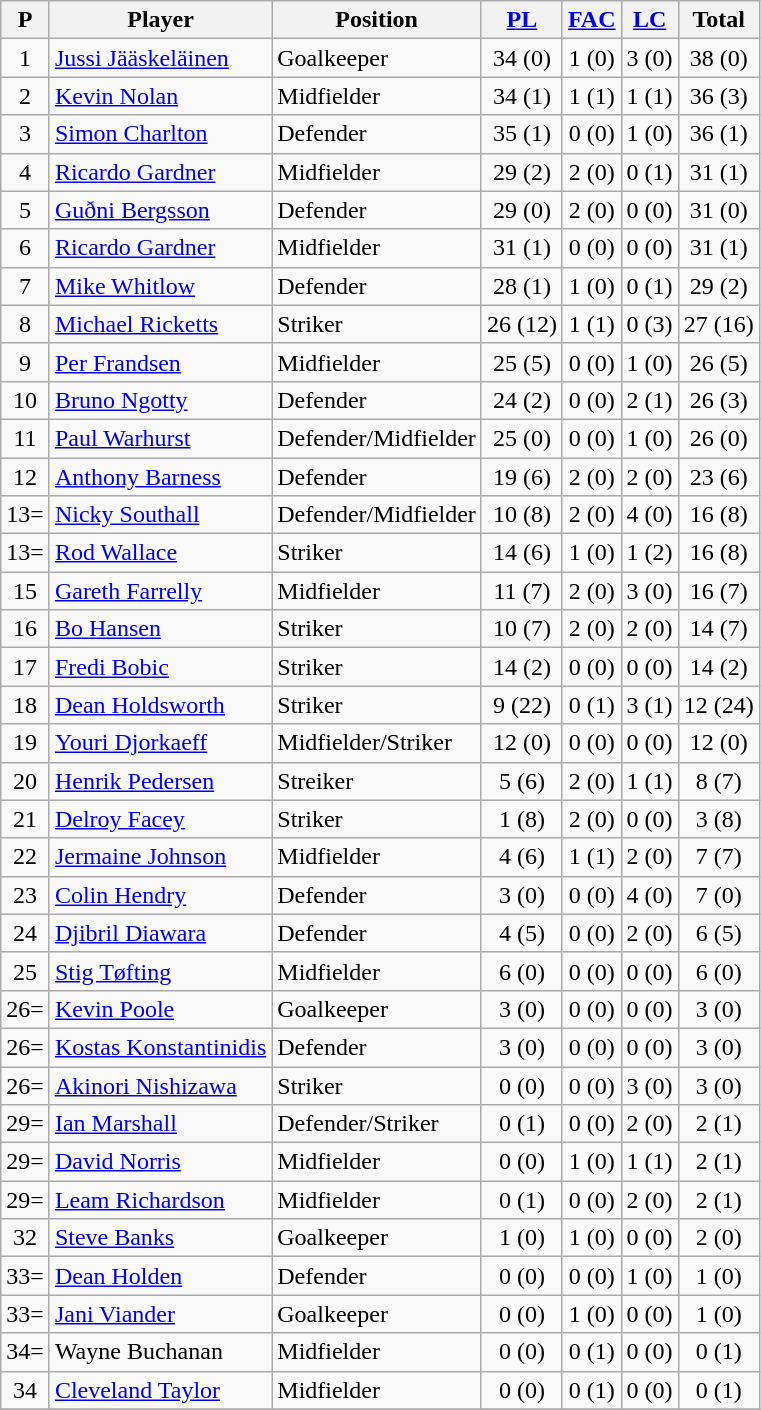<table class="wikitable sortable">
<tr>
<th>P</th>
<th>Player</th>
<th>Position</th>
<th><a href='#'>PL</a></th>
<th><a href='#'>FAC</a></th>
<th><a href='#'>LC</a></th>
<th>Total</th>
</tr>
<tr>
<td align=center>1</td>
<td> <a href='#'>Jussi Jääskeläinen</a></td>
<td>Goalkeeper</td>
<td align=center>34 (0)</td>
<td align=center>1 (0)</td>
<td align=center>3 (0)</td>
<td align=center>38 (0)</td>
</tr>
<tr>
<td align=center>2</td>
<td> <a href='#'>Kevin Nolan</a></td>
<td>Midfielder</td>
<td align=center>34 (1)</td>
<td align=center>1 (1)</td>
<td align=center>1 (1)</td>
<td align=center>36 (3)</td>
</tr>
<tr>
<td align=center>3</td>
<td> <a href='#'>Simon Charlton</a></td>
<td>Defender</td>
<td align=center>35 (1)</td>
<td align=center>0 (0)</td>
<td align=center>1 (0)</td>
<td align=center>36 (1)</td>
</tr>
<tr>
<td align=center>4</td>
<td> <a href='#'>Ricardo Gardner</a></td>
<td>Midfielder</td>
<td align=center>29 (2)</td>
<td align=center>2 (0)</td>
<td align=center>0 (1)</td>
<td align=center>31 (1)</td>
</tr>
<tr>
<td align=center>5</td>
<td> <a href='#'>Guðni Bergsson</a></td>
<td>Defender</td>
<td align=center>29 (0)</td>
<td align=center>2 (0)</td>
<td align=center>0 (0)</td>
<td align=center>31 (0)</td>
</tr>
<tr>
<td align=center>6</td>
<td> <a href='#'>Ricardo Gardner</a></td>
<td>Midfielder</td>
<td align=center>31 (1)</td>
<td align=center>0 (0)</td>
<td align=center>0 (0)</td>
<td align=center>31 (1)</td>
</tr>
<tr>
<td align=center>7</td>
<td> <a href='#'>Mike Whitlow</a></td>
<td>Defender</td>
<td align=center>28 (1)</td>
<td align=center>1 (0)</td>
<td align=center>0 (1)</td>
<td align=center>29 (2)</td>
</tr>
<tr>
<td align=center>8</td>
<td> <a href='#'>Michael Ricketts</a></td>
<td>Striker</td>
<td align=center>26 (12)</td>
<td align=center>1 (1)</td>
<td align=center>0 (3)</td>
<td align=center>27 (16)</td>
</tr>
<tr>
<td align=center>9</td>
<td> <a href='#'>Per Frandsen</a></td>
<td>Midfielder</td>
<td align=center>25 (5)</td>
<td align=center>0 (0)</td>
<td align=center>1 (0)</td>
<td align=center>26 (5)</td>
</tr>
<tr>
<td align=center>10</td>
<td> <a href='#'>Bruno Ngotty</a></td>
<td>Defender</td>
<td align=center>24 (2)</td>
<td align=center>0 (0)</td>
<td align=center>2 (1)</td>
<td align=center>26 (3)</td>
</tr>
<tr>
<td align=center>11</td>
<td> <a href='#'>Paul Warhurst</a></td>
<td>Defender/Midfielder</td>
<td align=center>25 (0)</td>
<td align=center>0 (0)</td>
<td align=center>1 (0)</td>
<td align=center>26 (0)</td>
</tr>
<tr>
<td align=center>12</td>
<td> <a href='#'>Anthony Barness</a></td>
<td>Defender</td>
<td align=center>19 (6)</td>
<td align=center>2 (0)</td>
<td align=center>2 (0)</td>
<td align=center>23 (6)</td>
</tr>
<tr>
<td align=center>13=</td>
<td> <a href='#'>Nicky Southall</a></td>
<td>Defender/Midfielder</td>
<td align=center>10 (8)</td>
<td align=center>2 (0)</td>
<td align=center>4 (0)</td>
<td align=center>16 (8)</td>
</tr>
<tr>
<td align=center>13=</td>
<td> <a href='#'>Rod Wallace</a></td>
<td>Striker</td>
<td align=center>14 (6)</td>
<td align=center>1 (0)</td>
<td align=center>1 (2)</td>
<td align=center>16 (8)</td>
</tr>
<tr>
<td align=center>15</td>
<td> <a href='#'>Gareth Farrelly</a></td>
<td>Midfielder</td>
<td align=center>11  (7)</td>
<td align=center>2 (0)</td>
<td align=center>3 (0)</td>
<td align=center>16 (7)</td>
</tr>
<tr>
<td align=center>16</td>
<td> <a href='#'>Bo Hansen</a></td>
<td>Striker</td>
<td align=center>10 (7)</td>
<td align=center>2 (0)</td>
<td align=center>2 (0)</td>
<td align=center>14 (7)</td>
</tr>
<tr>
<td align=center>17</td>
<td> <a href='#'>Fredi Bobic</a></td>
<td>Striker</td>
<td align=center>14 (2)</td>
<td align=center>0 (0)</td>
<td align=center>0 (0)</td>
<td align=center>14 (2)</td>
</tr>
<tr>
<td align=center>18</td>
<td> <a href='#'>Dean Holdsworth</a></td>
<td>Striker</td>
<td align=center>9 (22)</td>
<td align=center>0 (1)</td>
<td align=center>3 (1)</td>
<td align=center>12 (24)</td>
</tr>
<tr>
<td align=center>19</td>
<td> <a href='#'>Youri Djorkaeff</a></td>
<td>Midfielder/Striker</td>
<td align=center>12 (0)</td>
<td align=center>0 (0)</td>
<td align=center>0 (0)</td>
<td align=center>12 (0)</td>
</tr>
<tr>
<td align=center>20</td>
<td> <a href='#'>Henrik Pedersen</a></td>
<td>Streiker</td>
<td align=center>5 (6)</td>
<td align=center>2 (0)</td>
<td align=center>1 (1)</td>
<td align=center>8 (7)</td>
</tr>
<tr>
<td align=center>21</td>
<td> <a href='#'>Delroy Facey</a></td>
<td>Striker</td>
<td align=center>1 (8)</td>
<td align=center>2 (0)</td>
<td align=center>0 (0)</td>
<td align=center>3 (8)</td>
</tr>
<tr>
<td align=center>22</td>
<td> <a href='#'>Jermaine Johnson</a></td>
<td>Midfielder</td>
<td align=center>4 (6)</td>
<td align=center>1 (1)</td>
<td align=center>2 (0)</td>
<td align=center>7 (7)</td>
</tr>
<tr>
<td align=center>23</td>
<td> <a href='#'>Colin Hendry</a></td>
<td>Defender</td>
<td align=center>3 (0)</td>
<td align=center>0 (0)</td>
<td align=center>4 (0)</td>
<td align=center>7 (0)</td>
</tr>
<tr>
<td align=center>24</td>
<td> <a href='#'>Djibril Diawara</a></td>
<td>Defender</td>
<td align=center>4 (5)</td>
<td align=center>0 (0)</td>
<td align=center>2 (0)</td>
<td align=center>6 (5)</td>
</tr>
<tr>
<td align=center>25</td>
<td> <a href='#'>Stig Tøfting</a></td>
<td>Midfielder</td>
<td align=center>6 (0)</td>
<td align=center>0 (0)</td>
<td align=center>0 (0)</td>
<td align=center>6 (0)</td>
</tr>
<tr>
<td align=center>26=</td>
<td> <a href='#'>Kevin Poole</a></td>
<td>Goalkeeper</td>
<td align=center>3 (0)</td>
<td align=center>0 (0)</td>
<td align=center>0 (0)</td>
<td align=center>3 (0)</td>
</tr>
<tr>
<td align=center>26=</td>
<td> <a href='#'>Kostas Konstantinidis</a></td>
<td>Defender</td>
<td align=center>3 (0)</td>
<td align=center>0 (0)</td>
<td align=center>0 (0)</td>
<td align=center>3 (0)</td>
</tr>
<tr>
<td align=center>26=</td>
<td> <a href='#'>Akinori Nishizawa</a></td>
<td>Striker</td>
<td align=center>0 (0)</td>
<td align=center>0 (0)</td>
<td align=center>3 (0)</td>
<td align=center>3 (0)</td>
</tr>
<tr>
<td align=center>29=</td>
<td> <a href='#'>Ian Marshall</a></td>
<td>Defender/Striker</td>
<td align=center>0 (1)</td>
<td align=center>0 (0)</td>
<td align=center>2 (0)</td>
<td align=center>2 (1)</td>
</tr>
<tr>
<td align=center>29=</td>
<td> <a href='#'>David Norris</a></td>
<td>Midfielder</td>
<td align=center>0 (0)</td>
<td align=center>1 (0)</td>
<td align=center>1 (1)</td>
<td align=center>2 (1)</td>
</tr>
<tr>
<td align=center>29=</td>
<td> <a href='#'>Leam Richardson</a></td>
<td>Midfielder</td>
<td align=center>0 (1)</td>
<td align=center>0 (0)</td>
<td align=center>2 (0)</td>
<td align=center>2 (1)</td>
</tr>
<tr>
<td align=center>32</td>
<td> <a href='#'>Steve Banks</a></td>
<td>Goalkeeper</td>
<td align=center>1 (0)</td>
<td align=center>1 (0)</td>
<td align=center>0 (0)</td>
<td align=center>2 (0)</td>
</tr>
<tr>
<td align=center>33=</td>
<td> <a href='#'>Dean Holden</a></td>
<td>Defender</td>
<td align=center>0 (0)</td>
<td align=center>0 (0)</td>
<td align=center>1 (0)</td>
<td align=center>1 (0)</td>
</tr>
<tr>
<td align=center>33=</td>
<td> <a href='#'>Jani Viander</a></td>
<td>Goalkeeper</td>
<td align=center>0 (0)</td>
<td align=center>1 (0)</td>
<td align=center>0 (0)</td>
<td align=center>1 (0)</td>
</tr>
<tr>
<td align=center>34=</td>
<td> Wayne Buchanan</td>
<td>Midfielder</td>
<td align=center>0 (0)</td>
<td align=center>0 (1)</td>
<td align=center>0 (0)</td>
<td align=center>0 (1)</td>
</tr>
<tr>
<td align=center>34</td>
<td> <a href='#'>Cleveland Taylor</a></td>
<td>Midfielder</td>
<td align=center>0 (0)</td>
<td align=center>0 (1)</td>
<td align=center>0 (0)</td>
<td align=center>0 (1)</td>
</tr>
<tr>
</tr>
</table>
